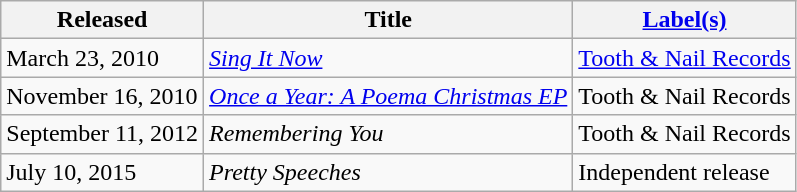<table class="wikitable">
<tr>
<th>Released</th>
<th>Title</th>
<th><a href='#'>Label(s)</a></th>
</tr>
<tr>
<td>March 23, 2010</td>
<td><em><a href='#'>Sing It Now</a></em></td>
<td><a href='#'>Tooth & Nail Records</a></td>
</tr>
<tr>
<td>November 16, 2010</td>
<td><em><a href='#'>Once a Year: A Poema Christmas EP</a></em></td>
<td>Tooth & Nail Records</td>
</tr>
<tr>
<td>September 11, 2012</td>
<td><em>Remembering You</em></td>
<td>Tooth & Nail Records</td>
</tr>
<tr>
<td>July 10, 2015</td>
<td><em>Pretty Speeches</em></td>
<td>Independent release</td>
</tr>
</table>
